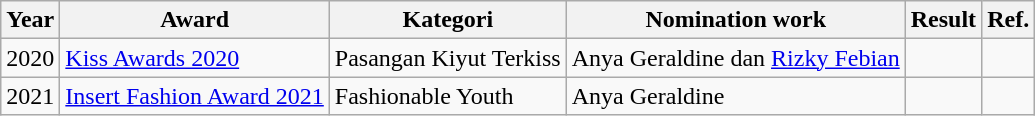<table class="wikitable">
<tr>
<th>Year</th>
<th>Award</th>
<th>Kategori</th>
<th>Nomination work</th>
<th>Result</th>
<th>Ref.</th>
</tr>
<tr>
<td>2020</td>
<td><a href='#'>Kiss Awards 2020</a></td>
<td>Pasangan Kiyut Terkiss</td>
<td>Anya Geraldine dan <a href='#'>Rizky Febian</a></td>
<td></td>
<td style="text-align:center;"></td>
</tr>
<tr>
<td>2021</td>
<td><a href='#'>Insert Fashion Award 2021</a></td>
<td>Fashionable Youth</td>
<td>Anya Geraldine</td>
<td></td>
<td style="text-align:center;"></td>
</tr>
</table>
